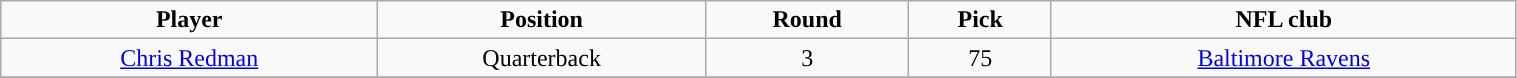<table class="wikitable" width="80%">
<tr align="center">
<td><strong>Player</strong></td>
<td><strong>Position</strong></td>
<td><strong>Round</strong></td>
<td><strong>Pick</strong></td>
<td><strong>NFL club</strong></td>
</tr>
<tr align="center" bgcolor="">
<td><a href='#'>Chris Redman</a></td>
<td>Quarterback</td>
<td>3</td>
<td>75</td>
<td><a href='#'>Baltimore Ravens</a></td>
</tr>
<tr align="center" bgcolor="">
</tr>
</table>
